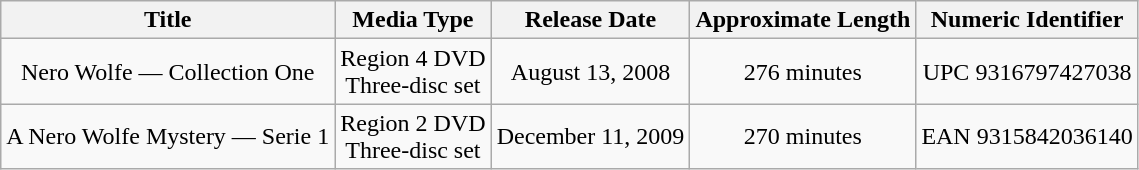<table class="wikitable">
<tr>
<th>Title</th>
<th>Media Type</th>
<th>Release Date</th>
<th>Approximate Length</th>
<th>Numeric Identifier</th>
</tr>
<tr>
<td align="center">Nero Wolfe — Collection One</td>
<td align="center">Region 4 DVD<br>Three-disc set</td>
<td align="center">August 13, 2008</td>
<td align="center">276 minutes</td>
<td align="center">UPC 9316797427038</td>
</tr>
<tr>
<td align="center">A Nero Wolfe Mystery — Serie 1</td>
<td align="center">Region 2 DVD<br>Three-disc set</td>
<td align="center">December 11, 2009</td>
<td align="center">270 minutes</td>
<td align="center">EAN 9315842036140</td>
</tr>
</table>
